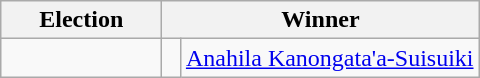<table class="wikitable">
<tr>
<th width=100>Election</th>
<th width=175 colspan=2>Winner</th>
</tr>
<tr>
<td></td>
<td width=5 bgcolor=></td>
<td><a href='#'>Anahila Kanongata'a-Suisuiki</a></td>
</tr>
</table>
